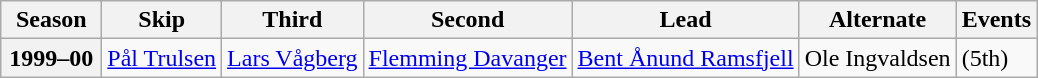<table class="wikitable">
<tr>
<th scope="col" width=60>Season</th>
<th scope="col">Skip</th>
<th scope="col">Third</th>
<th scope="col">Second</th>
<th scope="col">Lead</th>
<th scope="col">Alternate</th>
<th scope="col">Events</th>
</tr>
<tr>
<th scope="row">1999–00</th>
<td><a href='#'>Pål Trulsen</a></td>
<td><a href='#'>Lars Vågberg</a></td>
<td><a href='#'>Flemming Davanger</a></td>
<td><a href='#'>Bent Ånund Ramsfjell</a></td>
<td>Ole Ingvaldsen</td>
<td> (5th)</td>
</tr>
</table>
